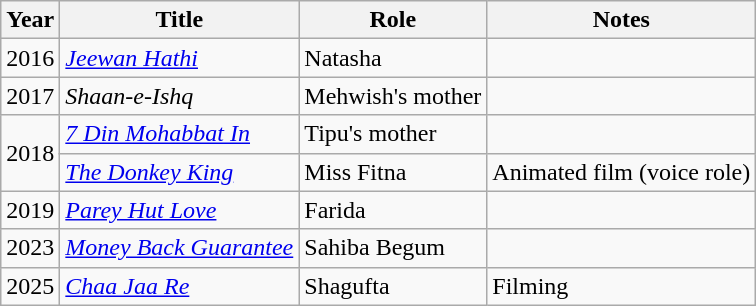<table class="wikitable">
<tr>
<th>Year</th>
<th>Title</th>
<th>Role</th>
<th>Notes</th>
</tr>
<tr>
<td>2016</td>
<td><em><a href='#'>Jeewan Hathi</a></em></td>
<td>Natasha</td>
<td></td>
</tr>
<tr>
<td>2017</td>
<td><em>Shaan-e-Ishq</em></td>
<td>Mehwish's mother</td>
<td></td>
</tr>
<tr>
<td rowspan="2">2018</td>
<td><em><a href='#'>7 Din Mohabbat In</a></em></td>
<td>Tipu's mother</td>
<td></td>
</tr>
<tr>
<td><em><a href='#'>The Donkey King</a></em></td>
<td>Miss Fitna</td>
<td>Animated film (voice role)</td>
</tr>
<tr>
<td>2019</td>
<td><em><a href='#'>Parey Hut Love</a></em></td>
<td>Farida</td>
<td></td>
</tr>
<tr>
<td>2023</td>
<td><em><a href='#'>Money Back Guarantee</a></em></td>
<td>Sahiba Begum</td>
<td></td>
</tr>
<tr>
<td>2025</td>
<td><em><a href='#'>Chaa Jaa Re</a></em></td>
<td>Shagufta</td>
<td>Filming</td>
</tr>
</table>
